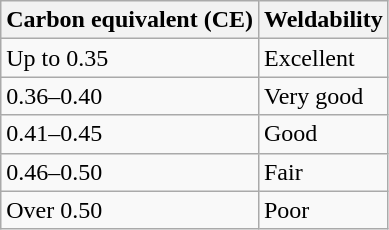<table class="wikitable">
<tr>
<th>Carbon equivalent (CE)</th>
<th>Weldability</th>
</tr>
<tr>
<td>Up to 0.35</td>
<td>Excellent</td>
</tr>
<tr>
<td>0.36–0.40</td>
<td>Very good</td>
</tr>
<tr>
<td>0.41–0.45</td>
<td>Good</td>
</tr>
<tr>
<td>0.46–0.50</td>
<td>Fair</td>
</tr>
<tr>
<td>Over 0.50</td>
<td>Poor</td>
</tr>
</table>
